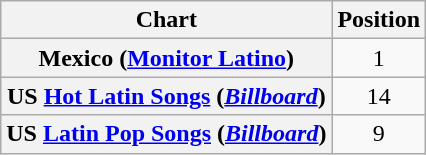<table class="wikitable plainrowheaders" style="text-align:center;">
<tr>
<th>Chart</th>
<th>Position</th>
</tr>
<tr>
<th scope="row">Mexico (<a href='#'>Monitor Latino</a>)</th>
<td align="center">1</td>
</tr>
<tr>
<th scope="row">US <a href='#'>Hot Latin Songs</a> (<a href='#'><em>Billboard</em></a>)</th>
<td align="center">14</td>
</tr>
<tr>
<th scope="row">US <a href='#'>Latin Pop Songs</a> (<a href='#'><em>Billboard</em></a>)</th>
<td align="center">9</td>
</tr>
</table>
